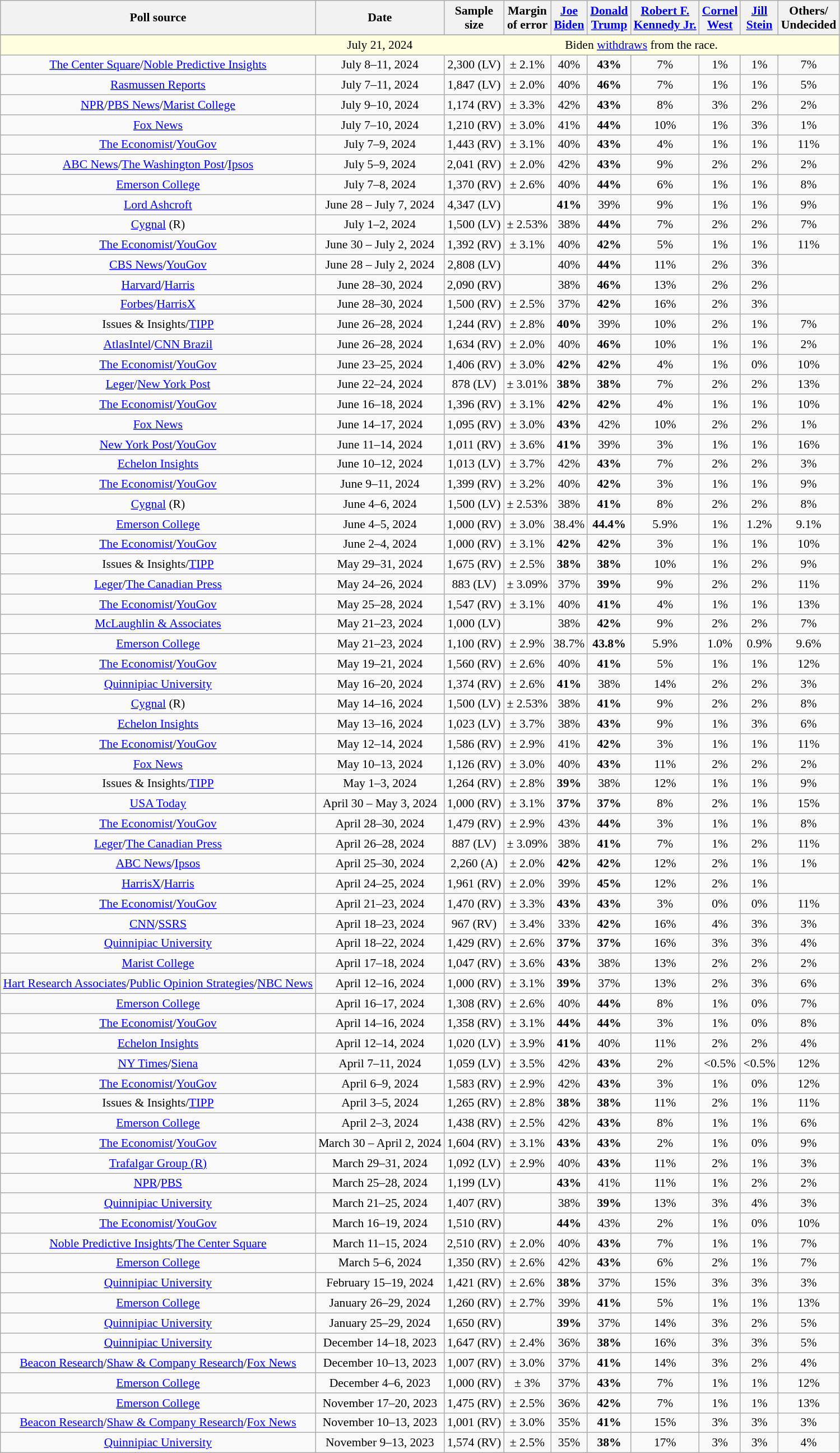<table class="wikitable sortable mw-datatable" style="text-align:center;font-size:90%;line-height:17px">
<tr>
<th>Poll source</th>
<th>Date</th>
<th>Sample<br>size</th>
<th>Margin<br>of error</th>
<th class="unsortable"><a href='#'>Joe<br>Biden</a><br><small></small></th>
<th class="unsortable"><a href='#'>Donald<br>Trump</a><br><small></small></th>
<th class="unsortable"><a href='#'>Robert F.<br>Kennedy Jr.</a><br><small></small></th>
<th class="unsortable"><a href='#'>Cornel<br>West</a><br><small></small></th>
<th class="unsortable"><a href='#'>Jill<br>Stein</a><br><small></small></th>
<th class="unsortable">Others/<br>Undecided</th>
</tr>
<tr>
</tr>
<tr style="background:lightyellow;">
<td style="border-right-style:hidden;"></td>
<td style="border-right-style:hidden; " data-sort-value="2024-07-21">July 21, 2024</td>
<td colspan="8">Biden <a href='#'>withdraws</a> from the race.</td>
</tr>
<tr>
<td><a href='#'>The Center Square</a>/<a href='#'>Noble Predictive Insights</a></td>
<td>July 8–11, 2024</td>
<td>2,300 (LV)</td>
<td>± 2.1%</td>
<td>40%</td>
<td><strong>43%</strong></td>
<td>7%</td>
<td>1%</td>
<td>1%</td>
<td>7%</td>
</tr>
<tr>
<td><a href='#'>Rasmussen Reports</a></td>
<td>July 7–11, 2024</td>
<td>1,847 (LV)</td>
<td>± 2.0%</td>
<td>40%</td>
<td><strong>46%</strong></td>
<td>7%</td>
<td>1%</td>
<td>1%</td>
<td>5%</td>
</tr>
<tr>
<td><a href='#'>NPR</a>/<a href='#'>PBS News</a>/<a href='#'>Marist College</a></td>
<td>July 9–10, 2024</td>
<td>1,174 (RV)</td>
<td>± 3.3%</td>
<td>42%</td>
<td><strong>43%</strong></td>
<td>8%</td>
<td>3%</td>
<td>2%</td>
<td>2%</td>
</tr>
<tr>
<td><a href='#'>Fox News</a></td>
<td>July 7–10, 2024</td>
<td>1,210 (RV)</td>
<td>± 3.0%</td>
<td>41%</td>
<td><strong>44%</strong></td>
<td>10%</td>
<td>1%</td>
<td>3%</td>
<td>1%</td>
</tr>
<tr>
<td><a href='#'>The Economist</a>/<a href='#'>YouGov</a></td>
<td>July 7–9, 2024</td>
<td>1,443 (RV)</td>
<td>± 3.1%</td>
<td>40%</td>
<td><strong>43%</strong></td>
<td>4%</td>
<td>1%</td>
<td>1%</td>
<td>11%</td>
</tr>
<tr>
<td><a href='#'>ABC News</a>/<a href='#'>The Washington Post</a>/<a href='#'>Ipsos</a></td>
<td>July 5–9, 2024</td>
<td>2,041 (RV)</td>
<td>± 2.0%</td>
<td>42%</td>
<td><strong>43%</strong></td>
<td>9%</td>
<td>2%</td>
<td>2%</td>
<td>2%</td>
</tr>
<tr>
<td><a href='#'>Emerson College</a></td>
<td>July 7–8, 2024</td>
<td>1,370 (RV)</td>
<td>± 2.6%</td>
<td>40%</td>
<td><strong>44%</strong></td>
<td>6%</td>
<td>1%</td>
<td>1%</td>
<td>8%</td>
</tr>
<tr>
<td><a href='#'>Lord Ashcroft</a></td>
<td>June 28 – July 7, 2024</td>
<td>4,347 (LV)</td>
<td></td>
<td><strong>41%</strong></td>
<td>39%</td>
<td>9%</td>
<td>1%</td>
<td>1%</td>
<td>9%</td>
</tr>
<tr>
<td><a href='#'>Cygnal</a> (R)</td>
<td>July 1–2, 2024</td>
<td>1,500 (LV)</td>
<td>± 2.53%</td>
<td>38%</td>
<td><strong>44%</strong></td>
<td>7%</td>
<td>2%</td>
<td>2%</td>
<td>7%</td>
</tr>
<tr>
<td><a href='#'>The Economist</a>/<a href='#'>YouGov</a></td>
<td>June 30 – July 2, 2024</td>
<td>1,392 (RV)</td>
<td>± 3.1%</td>
<td>40%</td>
<td><strong>42%</strong></td>
<td>5%</td>
<td>1%</td>
<td>1%</td>
<td>11%</td>
</tr>
<tr>
<td><a href='#'>CBS News</a>/<a href='#'>YouGov</a></td>
<td>June 28 – July 2, 2024</td>
<td>2,808 (LV)</td>
<td></td>
<td>40%</td>
<td><strong>44%</strong></td>
<td>11%</td>
<td>2%</td>
<td>3%</td>
<td></td>
</tr>
<tr>
<td><a href='#'>Harvard</a>/<a href='#'>Harris</a></td>
<td>June 28–30, 2024</td>
<td>2,090 (RV)</td>
<td></td>
<td>38%</td>
<td><strong>46%</strong></td>
<td>13%</td>
<td>2%</td>
<td>2%</td>
<td></td>
</tr>
<tr>
<td><a href='#'>Forbes</a>/<a href='#'>HarrisX</a></td>
<td>June 28–30, 2024</td>
<td>1,500 (RV)</td>
<td>± 2.5%</td>
<td>37%</td>
<td><strong>42%</strong></td>
<td>16%</td>
<td>2%</td>
<td>3%</td>
<td></td>
</tr>
<tr>
<td>Issues & Insights/<a href='#'>TIPP</a></td>
<td>June 26–28, 2024</td>
<td>1,244 (RV)</td>
<td>± 2.8%</td>
<td><strong>40%</strong></td>
<td>39%</td>
<td>10%</td>
<td>2%</td>
<td>1%</td>
<td>7%</td>
</tr>
<tr>
<td><a href='#'>AtlasIntel</a>/<a href='#'>CNN Brazil</a></td>
<td>June 26–28, 2024</td>
<td>1,634 (RV)</td>
<td>± 2.0%</td>
<td>40%</td>
<td><strong>46%</strong></td>
<td>10%</td>
<td>1%</td>
<td>1%</td>
<td>2%</td>
</tr>
<tr>
<td><a href='#'>The Economist</a>/<a href='#'>YouGov</a></td>
<td>June 23–25, 2024</td>
<td>1,406 (RV)</td>
<td>± 3.0%</td>
<td><strong>42%</strong></td>
<td><strong>42%</strong></td>
<td>4%</td>
<td>1%</td>
<td>0%</td>
<td>10%</td>
</tr>
<tr>
<td><a href='#'>Leger</a>/<a href='#'>New York Post</a></td>
<td>June 22–24, 2024</td>
<td>878 (LV)</td>
<td>± 3.01%</td>
<td><strong>38%</strong></td>
<td><strong>38%</strong></td>
<td>7%</td>
<td>2%</td>
<td>2%</td>
<td>13%</td>
</tr>
<tr>
<td><a href='#'>The Economist</a>/<a href='#'>YouGov</a></td>
<td>June 16–18, 2024</td>
<td>1,396 (RV)</td>
<td>± 3.1%</td>
<td><strong>42%</strong></td>
<td><strong>42%</strong></td>
<td>4%</td>
<td>1%</td>
<td>1%</td>
<td>10%</td>
</tr>
<tr>
<td><a href='#'>Fox News</a></td>
<td>June 14–17, 2024</td>
<td>1,095 (RV)</td>
<td>± 3.0%</td>
<td><strong>43%</strong></td>
<td>42%</td>
<td>10%</td>
<td>2%</td>
<td>2%</td>
<td>1%</td>
</tr>
<tr>
<td><a href='#'>New York Post</a>/<a href='#'>YouGov</a></td>
<td>June 11–14, 2024</td>
<td>1,011 (RV)</td>
<td>± 3.6%</td>
<td><strong>41%</strong></td>
<td>39%</td>
<td>3%</td>
<td>1%</td>
<td>1%</td>
<td>16%</td>
</tr>
<tr>
<td><a href='#'>Echelon Insights</a></td>
<td>June 10–12, 2024</td>
<td>1,013 (LV)</td>
<td>± 3.7%</td>
<td>42%</td>
<td><strong>43%</strong></td>
<td>7%</td>
<td>2%</td>
<td>2%</td>
<td>3%</td>
</tr>
<tr>
<td><a href='#'>The Economist</a>/<a href='#'>YouGov</a></td>
<td>June 9–11, 2024</td>
<td>1,399 (RV)</td>
<td>± 3.2%</td>
<td>40%</td>
<td><strong>42%</strong></td>
<td>3%</td>
<td>1%</td>
<td>1%</td>
<td>9%</td>
</tr>
<tr>
<td><a href='#'>Cygnal</a> (R)</td>
<td>June 4–6, 2024</td>
<td>1,500 (LV)</td>
<td>± 2.53%</td>
<td>38%</td>
<td><strong>41%</strong></td>
<td>8%</td>
<td>2%</td>
<td>2%</td>
<td>8%</td>
</tr>
<tr>
<td><a href='#'>Emerson College</a></td>
<td>June 4–5, 2024</td>
<td>1,000 (RV)</td>
<td>± 3.0%</td>
<td>38.4%</td>
<td><strong>44.4%</strong></td>
<td>5.9%</td>
<td>1%</td>
<td>1.2%</td>
<td>9.1%</td>
</tr>
<tr>
<td><a href='#'>The Economist</a>/<a href='#'>YouGov</a></td>
<td>June 2–4, 2024</td>
<td>1,000 (RV)</td>
<td>± 3.1%</td>
<td><strong>42%</strong></td>
<td><strong>42%</strong></td>
<td>3%</td>
<td>1%</td>
<td>1%</td>
<td>10%</td>
</tr>
<tr>
<td>Issues & Insights/<a href='#'>TIPP</a></td>
<td>May 29–31, 2024</td>
<td>1,675 (RV)</td>
<td>± 2.5%</td>
<td><strong>38%</strong></td>
<td><strong>38%</strong></td>
<td>10%</td>
<td>1%</td>
<td>2%</td>
<td>9%</td>
</tr>
<tr>
<td><a href='#'>Leger</a>/<a href='#'>The Canadian Press</a></td>
<td data-sort-value="2024-05-27">May 24–26, 2024</td>
<td>883 (LV)</td>
<td>± 3.09%</td>
<td>37%</td>
<td><strong>39%</strong></td>
<td>9%</td>
<td>2%</td>
<td>2%</td>
<td>11%</td>
</tr>
<tr>
<td><a href='#'>The Economist</a>/<a href='#'>YouGov</a></td>
<td data-sort-value="2024-05-27">May 25–28, 2024</td>
<td>1,547 (RV)</td>
<td>± 3.1%</td>
<td>40%</td>
<td><strong>41%</strong></td>
<td>4%</td>
<td>1%</td>
<td>1%</td>
<td>13%</td>
</tr>
<tr>
<td><a href='#'>McLaughlin & Associates</a></td>
<td data-sort-value="2024-05-27">May 21–23, 2024</td>
<td>1,000 (LV)</td>
<td></td>
<td>38%</td>
<td><strong>42%</strong></td>
<td>9%</td>
<td>2%</td>
<td>2%</td>
<td>7%</td>
</tr>
<tr>
<td><a href='#'>Emerson College</a></td>
<td>May 21–23, 2024</td>
<td>1,100 (RV)</td>
<td>± 2.9%</td>
<td>38.7%</td>
<td><strong>43.8%</strong></td>
<td>5.9%</td>
<td>1.0%</td>
<td>0.9%</td>
<td>9.6%</td>
</tr>
<tr>
<td><a href='#'>The Economist</a>/<a href='#'>YouGov</a></td>
<td>May 19–21, 2024</td>
<td>1,560 (RV)</td>
<td>± 2.6%</td>
<td>40%</td>
<td><strong>41%</strong></td>
<td>5%</td>
<td>1%</td>
<td>1%</td>
<td>12%</td>
</tr>
<tr>
<td><a href='#'>Quinnipiac University</a></td>
<td>May 16–20, 2024</td>
<td>1,374 (RV)</td>
<td>± 2.6%</td>
<td><strong>41%</strong></td>
<td>38%</td>
<td>14%</td>
<td>2%</td>
<td>2%</td>
<td>3%</td>
</tr>
<tr>
<td><a href='#'>Cygnal</a> (R)</td>
<td>May 14–16, 2024</td>
<td>1,500 (LV)</td>
<td>± 2.53%</td>
<td>38%</td>
<td><strong>41%</strong></td>
<td>9%</td>
<td>2%</td>
<td>2%</td>
<td>8%</td>
</tr>
<tr>
<td><a href='#'>Echelon Insights</a></td>
<td>May 13–16, 2024</td>
<td>1,023 (LV)</td>
<td>± 3.7%</td>
<td>38%</td>
<td><strong>43%</strong></td>
<td>9%</td>
<td>1%</td>
<td>3%</td>
<td>6%</td>
</tr>
<tr>
<td><a href='#'>The Economist</a>/<a href='#'>YouGov</a></td>
<td>May 12–14, 2024</td>
<td>1,586 (RV)</td>
<td>± 2.9%</td>
<td>41%</td>
<td><strong>42%</strong></td>
<td>3%</td>
<td>1%</td>
<td>1%</td>
<td>11%</td>
</tr>
<tr>
<td><a href='#'>Fox News</a></td>
<td>May 10–13, 2024</td>
<td>1,126 (RV)</td>
<td>± 3.0%</td>
<td>40%</td>
<td><strong>43%</strong></td>
<td>11%</td>
<td>2%</td>
<td>2%</td>
<td>2%</td>
</tr>
<tr>
<td>Issues & Insights/<a href='#'>TIPP</a></td>
<td>May 1–3, 2024</td>
<td>1,264 (RV)</td>
<td>± 2.8%</td>
<td><strong>39%</strong></td>
<td>38%</td>
<td>12%</td>
<td>1%</td>
<td>1%</td>
<td>9%</td>
</tr>
<tr>
<td><a href='#'>USA Today</a></td>
<td>April 30 – May 3, 2024</td>
<td>1,000 (RV)</td>
<td>± 3.1%</td>
<td><strong>37%</strong></td>
<td><strong>37%</strong></td>
<td>8%</td>
<td>2%</td>
<td>1%</td>
<td>15%</td>
</tr>
<tr>
<td><a href='#'>The Economist</a>/<a href='#'>YouGov</a></td>
<td>April 28–30, 2024</td>
<td>1,479 (RV)</td>
<td>± 2.9%</td>
<td>43%</td>
<td><strong>44%</strong></td>
<td>3%</td>
<td>1%</td>
<td>1%</td>
<td>8%</td>
</tr>
<tr>
<td><a href='#'>Leger</a>/<a href='#'>The Canadian Press</a></td>
<td>April 26–28, 2024</td>
<td>887 (LV)</td>
<td>± 3.09%</td>
<td>38%</td>
<td><strong>41%</strong></td>
<td>7%</td>
<td>1%</td>
<td>2%</td>
<td>11%</td>
</tr>
<tr>
<td><a href='#'>ABC News</a>/<a href='#'>Ipsos</a></td>
<td>April 25–30, 2024</td>
<td>2,260 (A)</td>
<td>± 2.0%</td>
<td><strong>42%</strong></td>
<td><strong>42%</strong></td>
<td>12%</td>
<td>2%</td>
<td>1%</td>
<td>1%</td>
</tr>
<tr>
<td><a href='#'>HarrisX</a>/<a href='#'>Harris</a></td>
<td>April 24–25, 2024</td>
<td>1,961 (RV)</td>
<td>± 2.0%</td>
<td>39%</td>
<td><strong>45%</strong></td>
<td>12%</td>
<td>2%</td>
<td>1%</td>
<td></td>
</tr>
<tr>
<td><a href='#'>The Economist</a>/<a href='#'>YouGov</a></td>
<td>April 21–23, 2024</td>
<td>1,470 (RV)</td>
<td>± 3.3%</td>
<td><strong>43%</strong></td>
<td><strong>43%</strong></td>
<td>3%</td>
<td>0%</td>
<td>0%</td>
<td>11%</td>
</tr>
<tr>
<td><a href='#'>CNN</a>/<a href='#'>SSRS</a></td>
<td>April 18–23, 2024</td>
<td>967 (RV)</td>
<td>± 3.4%</td>
<td>33%</td>
<td><strong>42%</strong></td>
<td>16%</td>
<td>4%</td>
<td>3%</td>
<td>3%</td>
</tr>
<tr>
<td><a href='#'>Quinnipiac University</a></td>
<td>April 18–22, 2024</td>
<td>1,429 (RV)</td>
<td>± 2.6%</td>
<td><strong>37%</strong></td>
<td><strong>37%</strong></td>
<td>16%</td>
<td>3%</td>
<td>3%</td>
<td>4%</td>
</tr>
<tr>
<td><a href='#'>Marist College</a></td>
<td>April 17–18, 2024</td>
<td>1,047 (RV)</td>
<td>± 3.6%</td>
<td><strong>43%</strong></td>
<td>38%</td>
<td>13%</td>
<td>2%</td>
<td>2%</td>
<td>2%</td>
</tr>
<tr>
<td><a href='#'>Hart Research Associates</a>/<a href='#'>Public Opinion Strategies</a>/<a href='#'>NBC News</a></td>
<td>April 12–16, 2024</td>
<td>1,000 (RV)</td>
<td>± 3.1%</td>
<td><strong>39%</strong></td>
<td>37%</td>
<td>13%</td>
<td>2%</td>
<td>3%</td>
<td>6%</td>
</tr>
<tr>
<td><a href='#'>Emerson College</a></td>
<td>April 16–17, 2024</td>
<td>1,308 (RV)</td>
<td>± 2.6%</td>
<td>40%</td>
<td><strong>44%</strong></td>
<td>8%</td>
<td>1%</td>
<td>0%</td>
<td>7%</td>
</tr>
<tr>
<td><a href='#'>The Economist</a>/<a href='#'>YouGov</a></td>
<td>April 14–16, 2024</td>
<td>1,358 (RV)</td>
<td>± 3.1%</td>
<td><strong>44%</strong></td>
<td><strong>44%</strong></td>
<td>3%</td>
<td>1%</td>
<td>0%</td>
<td>8%</td>
</tr>
<tr>
<td><a href='#'>Echelon Insights</a></td>
<td>April 12–14, 2024</td>
<td>1,020 (LV)</td>
<td>± 3.9%</td>
<td><strong>41%</strong></td>
<td>40%</td>
<td>11%</td>
<td>2%</td>
<td>2%</td>
<td>4%</td>
</tr>
<tr>
<td><a href='#'>NY Times</a>/<a href='#'>Siena</a></td>
<td>April 7–11, 2024</td>
<td>1,059 (LV)</td>
<td>± 3.5%</td>
<td>42%</td>
<td><strong>43%</strong></td>
<td>2%</td>
<td><0.5%</td>
<td><0.5%</td>
<td>12%</td>
</tr>
<tr>
<td><a href='#'>The Economist</a>/<a href='#'>YouGov</a></td>
<td>April 6–9, 2024</td>
<td>1,583 (RV)</td>
<td>± 2.9%</td>
<td>42%</td>
<td><strong>43%</strong></td>
<td>3%</td>
<td>1%</td>
<td>0%</td>
<td>12%</td>
</tr>
<tr>
<td>Issues & Insights/<a href='#'>TIPP</a></td>
<td>April 3–5, 2024</td>
<td>1,265 (RV)</td>
<td>± 2.8%</td>
<td><strong>38%</strong></td>
<td><strong>38%</strong></td>
<td>11%</td>
<td>2%</td>
<td>1%</td>
<td>11%</td>
</tr>
<tr>
<td><a href='#'>Emerson College</a></td>
<td>April 2–3, 2024</td>
<td>1,438 (RV)</td>
<td>± 2.5%</td>
<td>42%</td>
<td><strong>43%</strong></td>
<td>8%</td>
<td>1%</td>
<td>1%</td>
<td>6%</td>
</tr>
<tr>
<td><a href='#'>The Economist</a>/<a href='#'>YouGov</a></td>
<td>March 30 – April 2, 2024</td>
<td>1,604 (RV)</td>
<td>± 3.1%</td>
<td><strong>43%</strong></td>
<td><strong>43%</strong></td>
<td>2%</td>
<td>1%</td>
<td>0%</td>
<td>9%</td>
</tr>
<tr>
<td><a href='#'>Trafalgar Group (R)</a></td>
<td>March 29–31, 2024</td>
<td>1,092 (LV)</td>
<td>± 2.9%</td>
<td>40%</td>
<td><strong>43%</strong></td>
<td>11%</td>
<td>2%</td>
<td>1%</td>
<td>3%</td>
</tr>
<tr>
<td><a href='#'>NPR</a>/<a href='#'>PBS</a></td>
<td>March 25–28, 2024</td>
<td>1,199 (LV)</td>
<td></td>
<td><strong>43%</strong></td>
<td>41%</td>
<td>11%</td>
<td>1%</td>
<td>2%</td>
<td>2%</td>
</tr>
<tr>
<td><a href='#'>Quinnipiac University</a></td>
<td>March 21–25, 2024</td>
<td>1,407 (RV)</td>
<td></td>
<td>38%</td>
<td><strong>39%</strong></td>
<td>13%</td>
<td>3%</td>
<td>4%</td>
<td>3%</td>
</tr>
<tr>
<td><a href='#'>The Economist</a>/<a href='#'>YouGov</a></td>
<td>March 16–19, 2024</td>
<td>1,510 (RV)</td>
<td></td>
<td><strong>44%</strong></td>
<td>43%</td>
<td>2%</td>
<td>1%</td>
<td>0%</td>
<td>10%</td>
</tr>
<tr>
<td><a href='#'>Noble Predictive Insights</a>/<a href='#'>The Center Square</a></td>
<td>March 11–15, 2024</td>
<td>2,510 (RV)</td>
<td>± 2.0%</td>
<td>40%</td>
<td><strong>43%</strong></td>
<td>7%</td>
<td>1%</td>
<td>1%</td>
<td>7%</td>
</tr>
<tr>
<td><a href='#'>Emerson College</a></td>
<td>March 5–6, 2024</td>
<td>1,350 (RV)</td>
<td>± 2.6%</td>
<td>42%</td>
<td><strong>43%</strong></td>
<td>6%</td>
<td>2%</td>
<td>1%</td>
<td>7%</td>
</tr>
<tr>
<td><a href='#'>Quinnipiac University</a></td>
<td>February 15–19, 2024</td>
<td>1,421 (RV)</td>
<td>± 2.6%</td>
<td><strong>38%</strong></td>
<td>37%</td>
<td>15%</td>
<td>3%</td>
<td>3%</td>
<td>3%</td>
</tr>
<tr>
<td><a href='#'>Emerson College</a></td>
<td>January 26–29, 2024</td>
<td>1,260 (RV)</td>
<td>± 2.7%</td>
<td>39%</td>
<td><strong>41%</strong></td>
<td>5%</td>
<td>1%</td>
<td>1%</td>
<td>13%</td>
</tr>
<tr>
<td><a href='#'>Quinnipiac University</a></td>
<td>January 25–29, 2024</td>
<td>1,650 (RV)</td>
<td></td>
<td><strong>39%</strong></td>
<td>37%</td>
<td>14%</td>
<td>3%</td>
<td>2%</td>
<td>5%</td>
</tr>
<tr>
<td><a href='#'>Quinnipiac University</a></td>
<td>December 14–18, 2023</td>
<td>1,647 (RV)</td>
<td>± 2.4%</td>
<td>36%</td>
<td><strong>38%</strong></td>
<td>16%</td>
<td>3%</td>
<td>3%</td>
<td>5%</td>
</tr>
<tr>
<td><a href='#'>Beacon Research</a>/<a href='#'>Shaw & Company Research</a>/<a href='#'>Fox News</a></td>
<td>December 10–13, 2023</td>
<td>1,007 (RV)</td>
<td>± 3.0%</td>
<td>37%</td>
<td><strong>41%</strong></td>
<td>14%</td>
<td>3%</td>
<td>2%</td>
<td>4%</td>
</tr>
<tr>
<td><a href='#'>Emerson College</a></td>
<td>December 4–6, 2023</td>
<td>1,000 (RV)</td>
<td>± 3%</td>
<td>37%</td>
<td><strong>43%</strong></td>
<td>7%</td>
<td>1%</td>
<td>1%</td>
<td>12%</td>
</tr>
<tr>
<td><a href='#'>Emerson College</a></td>
<td>November 17–20, 2023</td>
<td>1,475 (RV)</td>
<td>± 2.5%</td>
<td>36%</td>
<td><strong>42%</strong></td>
<td>7%</td>
<td>1%</td>
<td>1%</td>
<td>13%</td>
</tr>
<tr>
<td><a href='#'>Beacon Research</a>/<a href='#'>Shaw & Company Research</a>/<a href='#'>Fox News</a></td>
<td>November 10–13, 2023</td>
<td>1,001 (RV)</td>
<td>± 3.0%</td>
<td>35%</td>
<td><strong>41%</strong></td>
<td>15%</td>
<td>3%</td>
<td>3%</td>
<td>3%</td>
</tr>
<tr>
<td><a href='#'>Quinnipiac University</a></td>
<td>November 9–13, 2023</td>
<td>1,574 (RV)</td>
<td>± 2.5%</td>
<td>35%</td>
<td><strong>38%</strong></td>
<td>17%</td>
<td>3%</td>
<td>3%</td>
<td>4%</td>
</tr>
</table>
